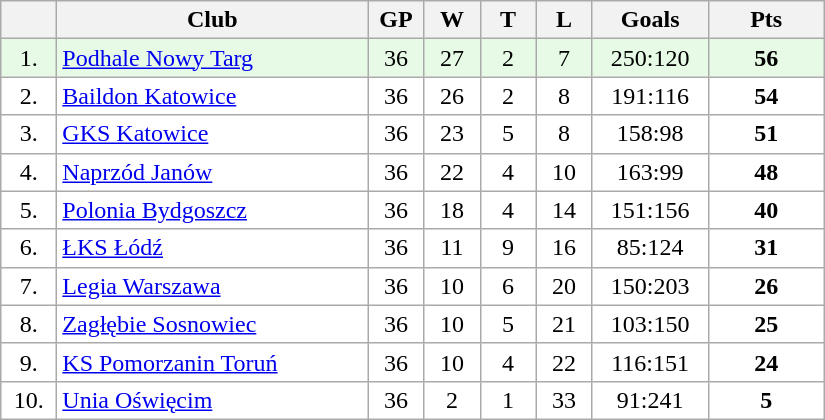<table class="wikitable">
<tr>
<th width="30"></th>
<th width="200">Club</th>
<th width="30">GP</th>
<th width="30">W</th>
<th width="30">T</th>
<th width="30">L</th>
<th width="70">Goals</th>
<th width="70">Pts</th>
</tr>
<tr bgcolor="#e6fae6" align="center">
<td>1.</td>
<td align="left"><a href='#'>Podhale Nowy Targ</a></td>
<td>36</td>
<td>27</td>
<td>2</td>
<td>7</td>
<td>250:120</td>
<td><strong>56</strong></td>
</tr>
<tr bgcolor="#FFFFFF" align="center">
<td>2.</td>
<td align="left"><a href='#'>Baildon Katowice</a></td>
<td>36</td>
<td>26</td>
<td>2</td>
<td>8</td>
<td>191:116</td>
<td><strong>54</strong></td>
</tr>
<tr bgcolor="#FFFFFF" align="center">
<td>3.</td>
<td align="left"><a href='#'>GKS Katowice</a></td>
<td>36</td>
<td>23</td>
<td>5</td>
<td>8</td>
<td>158:98</td>
<td><strong>51</strong></td>
</tr>
<tr bgcolor="#FFFFFF" align="center">
<td>4.</td>
<td align="left"><a href='#'>Naprzód Janów</a></td>
<td>36</td>
<td>22</td>
<td>4</td>
<td>10</td>
<td>163:99</td>
<td><strong>48</strong></td>
</tr>
<tr bgcolor="#FFFFFF" align="center">
<td>5.</td>
<td align="left"><a href='#'>Polonia Bydgoszcz</a></td>
<td>36</td>
<td>18</td>
<td>4</td>
<td>14</td>
<td>151:156</td>
<td><strong>40</strong></td>
</tr>
<tr bgcolor="#FFFFFF" align="center">
<td>6.</td>
<td align="left"><a href='#'>ŁKS Łódź</a></td>
<td>36</td>
<td>11</td>
<td>9</td>
<td>16</td>
<td>85:124</td>
<td><strong>31</strong></td>
</tr>
<tr bgcolor="#FFFFFF" align="center">
<td>7.</td>
<td align="left"><a href='#'>Legia Warszawa</a></td>
<td>36</td>
<td>10</td>
<td>6</td>
<td>20</td>
<td>150:203</td>
<td><strong>26</strong></td>
</tr>
<tr bgcolor="#FFFFFF" align="center">
<td>8.</td>
<td align="left"><a href='#'>Zagłębie Sosnowiec</a></td>
<td>36</td>
<td>10</td>
<td>5</td>
<td>21</td>
<td>103:150</td>
<td><strong>25</strong></td>
</tr>
<tr bgcolor="#FFFFFF" align="center">
<td>9.</td>
<td align="left"><a href='#'>KS Pomorzanin Toruń</a></td>
<td>36</td>
<td>10</td>
<td>4</td>
<td>22</td>
<td>116:151</td>
<td><strong>24</strong></td>
</tr>
<tr bgcolor="#FFFFFF" align="center">
<td>10.</td>
<td align="left"><a href='#'>Unia Oświęcim</a></td>
<td>36</td>
<td>2</td>
<td>1</td>
<td>33</td>
<td>91:241</td>
<td><strong>5</strong></td>
</tr>
</table>
